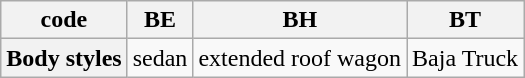<table class="wikitable">
<tr>
<th>code</th>
<th>BE</th>
<th>BH</th>
<th>BT</th>
</tr>
<tr>
<th>Body styles</th>
<td>sedan</td>
<td>extended roof wagon</td>
<td>Baja Truck</td>
</tr>
</table>
